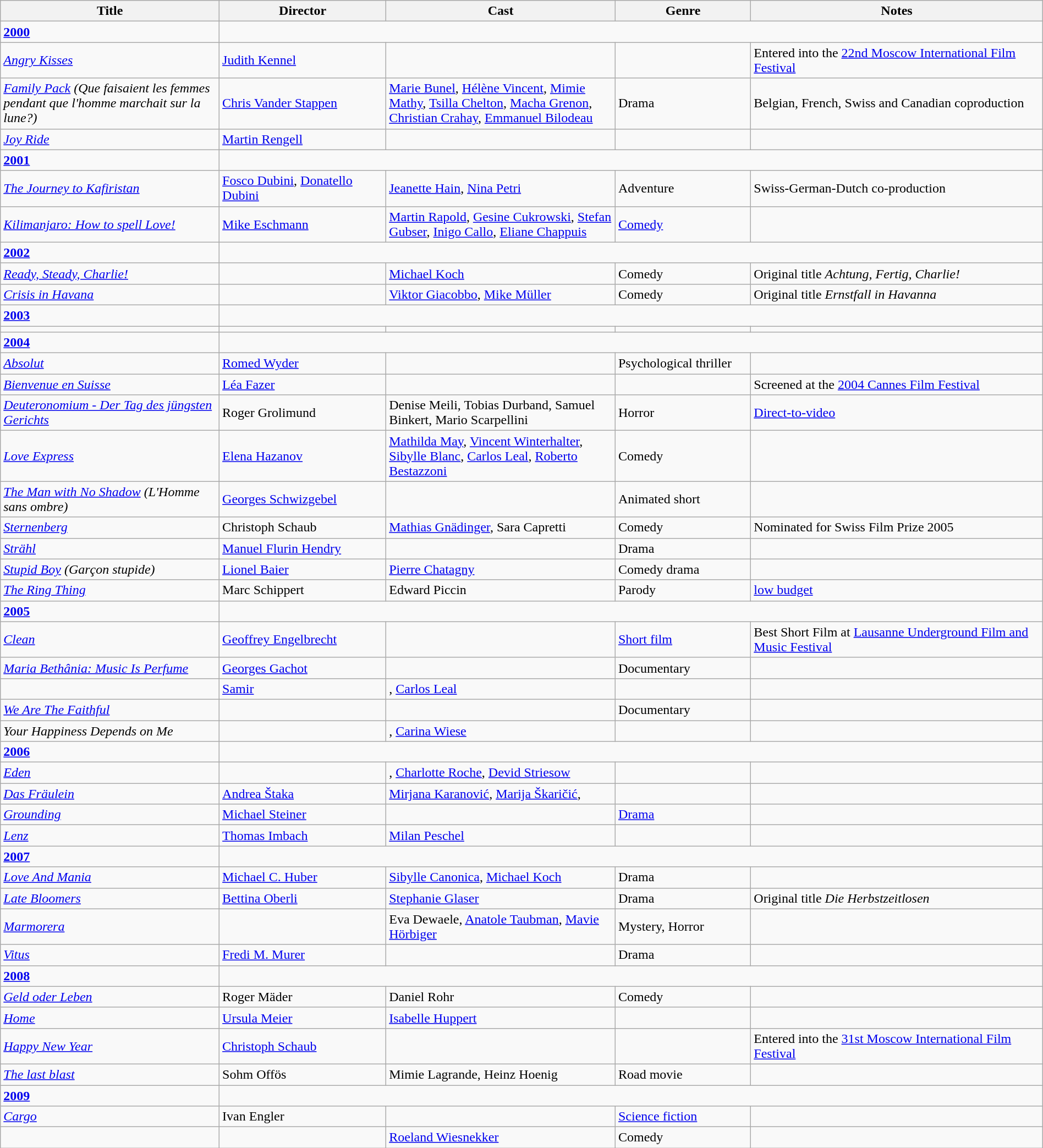<table class="wikitable" style="width:100%;">
<tr>
<th style="width:21%;">Title</th>
<th style="width:16%;">Director</th>
<th style="width:22%;">Cast</th>
<th style="width:13%;">Genre</th>
<th style="width:28%;">Notes</th>
</tr>
<tr>
<td><strong><a href='#'>2000</a></strong></td>
</tr>
<tr>
<td><em><a href='#'>Angry Kisses</a></em></td>
<td><a href='#'>Judith Kennel</a></td>
<td></td>
<td></td>
<td>Entered into the <a href='#'>22nd Moscow International Film Festival</a></td>
</tr>
<tr>
<td><em><a href='#'>Family Pack</a> (Que faisaient les femmes pendant que l'homme marchait sur la lune?)</em></td>
<td><a href='#'>Chris Vander Stappen</a></td>
<td><a href='#'>Marie Bunel</a>, <a href='#'>Hélène Vincent</a>, <a href='#'>Mimie Mathy</a>, <a href='#'>Tsilla Chelton</a>, <a href='#'>Macha Grenon</a>, <a href='#'>Christian Crahay</a>, <a href='#'>Emmanuel Bilodeau</a></td>
<td>Drama</td>
<td>Belgian, French, Swiss and Canadian coproduction</td>
</tr>
<tr>
<td><em><a href='#'>Joy Ride</a></em></td>
<td><a href='#'>Martin Rengell</a></td>
<td></td>
<td></td>
<td></td>
</tr>
<tr>
<td><strong><a href='#'>2001</a></strong></td>
</tr>
<tr>
<td><em><a href='#'>The Journey to Kafiristan</a></em></td>
<td><a href='#'>Fosco Dubini</a>, <a href='#'>Donatello Dubini</a></td>
<td><a href='#'>Jeanette Hain</a>, <a href='#'>Nina Petri</a></td>
<td>Adventure</td>
<td>Swiss-German-Dutch co-production</td>
</tr>
<tr>
<td><em><a href='#'>Kilimanjaro: How to spell Love!</a></em></td>
<td><a href='#'>Mike Eschmann</a></td>
<td><a href='#'>Martin Rapold</a>, <a href='#'>Gesine Cukrowski</a>, <a href='#'>Stefan Gubser</a>, <a href='#'>Inigo Callo</a>, <a href='#'>Eliane Chappuis</a></td>
<td><a href='#'>Comedy</a></td>
<td></td>
</tr>
<tr>
<td><strong><a href='#'>2002</a></strong></td>
</tr>
<tr>
<td><em><a href='#'>Ready, Steady, Charlie!</a></em></td>
<td></td>
<td><a href='#'>Michael Koch</a></td>
<td>Comedy</td>
<td>Original title <em>Achtung, Fertig, Charlie!</em></td>
</tr>
<tr>
<td><em><a href='#'>Crisis in Havana</a></em></td>
<td></td>
<td><a href='#'>Viktor Giacobbo</a>, <a href='#'>Mike Müller</a></td>
<td>Comedy</td>
<td>Original title <em>Ernstfall in Havanna</em></td>
</tr>
<tr>
<td><strong><a href='#'>2003</a></strong></td>
</tr>
<tr>
<td></td>
<td></td>
<td></td>
<td></td>
<td></td>
</tr>
<tr>
<td><strong><a href='#'>2004</a></strong></td>
</tr>
<tr>
<td><em><a href='#'>Absolut</a></em></td>
<td><a href='#'>Romed Wyder</a></td>
<td></td>
<td>Psychological thriller</td>
<td></td>
</tr>
<tr>
<td><em><a href='#'>Bienvenue en Suisse</a></em></td>
<td><a href='#'>Léa Fazer</a></td>
<td></td>
<td></td>
<td>Screened at the <a href='#'>2004 Cannes Film Festival</a></td>
</tr>
<tr>
<td><em><a href='#'>Deuteronomium - Der Tag des jüngsten Gerichts</a></em></td>
<td>Roger Grolimund</td>
<td>Denise Meili, Tobias Durband, Samuel Binkert, Mario Scarpellini</td>
<td>Horror</td>
<td><a href='#'>Direct-to-video</a></td>
</tr>
<tr>
<td><em><a href='#'>Love Express</a></em></td>
<td><a href='#'>Elena Hazanov</a></td>
<td><a href='#'>Mathilda May</a>, <a href='#'>Vincent Winterhalter</a>, <a href='#'>Sibylle Blanc</a>, <a href='#'>Carlos Leal</a>, <a href='#'>Roberto Bestazzoni</a></td>
<td>Comedy</td>
<td></td>
</tr>
<tr>
<td><em><a href='#'>The Man with No Shadow</a> (L'Homme sans ombre)</em></td>
<td><a href='#'>Georges Schwizgebel</a></td>
<td></td>
<td>Animated short</td>
<td></td>
</tr>
<tr>
<td><em><a href='#'>Sternenberg</a></em></td>
<td>Christoph Schaub</td>
<td><a href='#'>Mathias Gnädinger</a>, Sara Capretti</td>
<td>Comedy</td>
<td>Nominated for Swiss Film Prize 2005</td>
</tr>
<tr>
<td><em><a href='#'>Strähl</a></em></td>
<td><a href='#'>Manuel Flurin Hendry</a></td>
<td></td>
<td>Drama</td>
<td></td>
</tr>
<tr>
<td><em><a href='#'>Stupid Boy</a> (Garçon stupide)</em></td>
<td><a href='#'>Lionel Baier</a></td>
<td><a href='#'>Pierre Chatagny</a></td>
<td>Comedy drama</td>
<td></td>
</tr>
<tr>
<td><em><a href='#'>The Ring Thing</a></em></td>
<td>Marc Schippert</td>
<td>Edward Piccin</td>
<td>Parody</td>
<td><a href='#'>low budget</a></td>
</tr>
<tr>
<td><strong><a href='#'>2005</a></strong></td>
</tr>
<tr>
<td><em><a href='#'>Clean</a></em></td>
<td><a href='#'>Geoffrey Engelbrecht</a></td>
<td></td>
<td><a href='#'>Short film</a></td>
<td>Best Short Film at <a href='#'>Lausanne Underground Film and Music Festival</a></td>
</tr>
<tr>
<td><em><a href='#'>Maria Bethânia: Music Is Perfume</a></em></td>
<td><a href='#'>Georges Gachot</a></td>
<td></td>
<td>Documentary</td>
<td></td>
</tr>
<tr>
<td><em></em></td>
<td><a href='#'>Samir</a></td>
<td>, <a href='#'>Carlos Leal</a></td>
<td></td>
<td></td>
</tr>
<tr>
<td><em><a href='#'>We Are The Faithful</a></em></td>
<td></td>
<td></td>
<td>Documentary</td>
<td></td>
</tr>
<tr>
<td><em>Your Happiness Depends on Me</em></td>
<td></td>
<td>, <a href='#'>Carina Wiese</a></td>
<td></td>
<td></td>
</tr>
<tr>
<td><strong><a href='#'>2006</a></strong></td>
</tr>
<tr>
<td><em><a href='#'>Eden</a></em></td>
<td></td>
<td>, <a href='#'>Charlotte Roche</a>, <a href='#'>Devid Striesow</a></td>
<td></td>
<td></td>
</tr>
<tr>
<td><em><a href='#'>Das Fräulein</a></em></td>
<td><a href='#'>Andrea Štaka</a></td>
<td><a href='#'>Mirjana Karanović</a>, <a href='#'>Marija Škaričić</a>, </td>
<td></td>
<td></td>
</tr>
<tr>
<td><em><a href='#'>Grounding</a></em></td>
<td><a href='#'>Michael Steiner</a></td>
<td></td>
<td><a href='#'>Drama</a></td>
<td></td>
</tr>
<tr>
<td><em><a href='#'>Lenz</a></em></td>
<td><a href='#'>Thomas Imbach</a></td>
<td><a href='#'>Milan Peschel</a></td>
<td></td>
<td></td>
</tr>
<tr>
<td><strong><a href='#'>2007</a></strong></td>
</tr>
<tr>
<td><em><a href='#'>Love And Mania</a></em></td>
<td><a href='#'>Michael C. Huber</a></td>
<td><a href='#'>Sibylle Canonica</a>, <a href='#'>Michael Koch</a></td>
<td>Drama</td>
<td></td>
</tr>
<tr>
<td><em><a href='#'>Late Bloomers</a></em></td>
<td><a href='#'>Bettina Oberli</a></td>
<td><a href='#'>Stephanie Glaser</a></td>
<td>Drama</td>
<td>Original title <em>Die Herbstzeitlosen</em></td>
</tr>
<tr>
<td><em><a href='#'>Marmorera</a></em></td>
<td></td>
<td>Eva Dewaele, <a href='#'>Anatole Taubman</a>, <a href='#'>Mavie Hörbiger</a></td>
<td>Mystery, Horror</td>
<td></td>
</tr>
<tr>
<td><em><a href='#'>Vitus</a></em></td>
<td><a href='#'>Fredi M. Murer</a></td>
<td></td>
<td>Drama</td>
<td></td>
</tr>
<tr>
<td><strong><a href='#'>2008</a></strong></td>
</tr>
<tr>
<td><em><a href='#'>Geld oder Leben</a></em></td>
<td>Roger Mäder</td>
<td>Daniel Rohr</td>
<td>Comedy</td>
<td></td>
</tr>
<tr>
<td><em><a href='#'>Home</a></em></td>
<td><a href='#'>Ursula Meier</a></td>
<td><a href='#'>Isabelle Huppert</a></td>
<td></td>
<td></td>
</tr>
<tr>
<td><em><a href='#'>Happy New Year</a></em></td>
<td><a href='#'>Christoph Schaub</a></td>
<td></td>
<td></td>
<td>Entered into the <a href='#'>31st Moscow International Film Festival</a></td>
</tr>
<tr>
<td><em><a href='#'>The last blast</a></em></td>
<td>Sohm Offös</td>
<td>Mimie Lagrande, Heinz Hoenig</td>
<td>Road movie</td>
<td></td>
</tr>
<tr>
<td><strong><a href='#'>2009</a></strong></td>
</tr>
<tr>
<td><em><a href='#'>Cargo</a></em></td>
<td>Ivan Engler</td>
<td></td>
<td><a href='#'>Science fiction</a></td>
<td></td>
</tr>
<tr>
<td><em></em></td>
<td></td>
<td><a href='#'>Roeland Wiesnekker</a></td>
<td>Comedy</td>
<td></td>
</tr>
</table>
